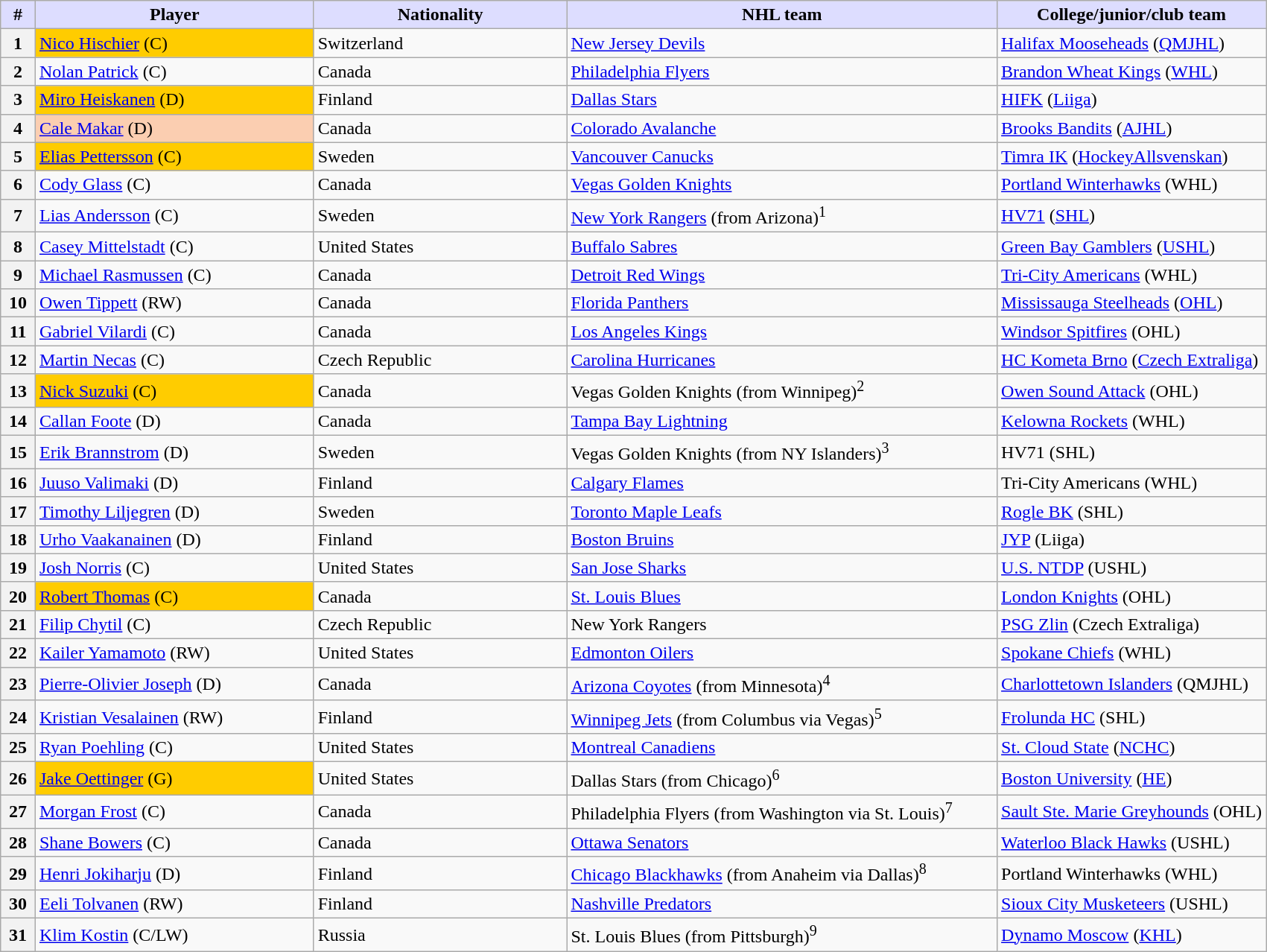<table class="wikitable">
<tr>
<th style="background:#ddf; width:2.75%;">#</th>
<th style="background:#ddf; width:22.0%;">Player</th>
<th style="background:#ddf; width:20.0%;">Nationality</th>
<th style="background:#ddf; width:34.0%;">NHL team</th>
<th style="background:#ddf; width:100.0%;">College/junior/club team</th>
</tr>
<tr>
<th>1</th>
<td bgcolor="#FFCC00"><a href='#'>Nico Hischier</a> (C)</td>
<td> Switzerland</td>
<td><a href='#'>New Jersey Devils</a></td>
<td><a href='#'>Halifax Mooseheads</a> (<a href='#'>QMJHL</a>)</td>
</tr>
<tr>
<th>2</th>
<td><a href='#'>Nolan Patrick</a> (C)</td>
<td> Canada</td>
<td><a href='#'>Philadelphia Flyers</a></td>
<td><a href='#'>Brandon Wheat Kings</a> (<a href='#'>WHL</a>)</td>
</tr>
<tr>
<th>3</th>
<td bgcolor="#FFCC00"><a href='#'>Miro Heiskanen</a> (D)</td>
<td> Finland</td>
<td><a href='#'>Dallas Stars</a></td>
<td><a href='#'>HIFK</a> (<a href='#'>Liiga</a>)</td>
</tr>
<tr>
<th>4</th>
<td bgcolor="#FBCEB1"><a href='#'>Cale Makar</a> (D)</td>
<td> Canada</td>
<td><a href='#'>Colorado Avalanche</a></td>
<td><a href='#'>Brooks Bandits</a> (<a href='#'>AJHL</a>)</td>
</tr>
<tr>
<th>5</th>
<td bgcolor="#FFCC00"><a href='#'>Elias Pettersson</a> (C)</td>
<td> Sweden</td>
<td><a href='#'>Vancouver Canucks</a></td>
<td><a href='#'>Timra IK</a> (<a href='#'>HockeyAllsvenskan</a>)</td>
</tr>
<tr>
<th>6</th>
<td><a href='#'>Cody Glass</a> (C)</td>
<td> Canada</td>
<td><a href='#'>Vegas Golden Knights</a></td>
<td><a href='#'>Portland Winterhawks</a> (WHL)</td>
</tr>
<tr>
<th>7</th>
<td><a href='#'>Lias Andersson</a> (C)</td>
<td> Sweden</td>
<td><a href='#'>New York Rangers</a> (from Arizona)<sup>1</sup></td>
<td><a href='#'>HV71</a> (<a href='#'>SHL</a>)</td>
</tr>
<tr>
<th>8</th>
<td><a href='#'>Casey Mittelstadt</a> (C)</td>
<td> United States</td>
<td><a href='#'>Buffalo Sabres</a></td>
<td><a href='#'>Green Bay Gamblers</a> (<a href='#'>USHL</a>)</td>
</tr>
<tr>
<th>9</th>
<td><a href='#'>Michael Rasmussen</a> (C)</td>
<td> Canada</td>
<td><a href='#'>Detroit Red Wings</a></td>
<td><a href='#'>Tri-City Americans</a> (WHL)</td>
</tr>
<tr>
<th>10</th>
<td><a href='#'>Owen Tippett</a> (RW)</td>
<td> Canada</td>
<td><a href='#'>Florida Panthers</a></td>
<td><a href='#'>Mississauga Steelheads</a> (<a href='#'>OHL</a>)</td>
</tr>
<tr>
<th>11</th>
<td><a href='#'>Gabriel Vilardi</a> (C)</td>
<td> Canada</td>
<td><a href='#'>Los Angeles Kings</a></td>
<td><a href='#'>Windsor Spitfires</a> (OHL)</td>
</tr>
<tr>
<th>12</th>
<td><a href='#'>Martin Necas</a> (C)</td>
<td> Czech Republic</td>
<td><a href='#'>Carolina Hurricanes</a></td>
<td><a href='#'>HC Kometa Brno</a> (<a href='#'>Czech Extraliga</a>)</td>
</tr>
<tr>
<th>13</th>
<td bgcolor="#FFCC00"><a href='#'>Nick Suzuki</a> (C)</td>
<td> Canada</td>
<td>Vegas Golden Knights (from Winnipeg)<sup>2</sup></td>
<td><a href='#'>Owen Sound Attack</a> (OHL)</td>
</tr>
<tr>
<th>14</th>
<td><a href='#'>Callan Foote</a> (D)</td>
<td> Canada</td>
<td><a href='#'>Tampa Bay Lightning</a></td>
<td><a href='#'>Kelowna Rockets</a> (WHL)</td>
</tr>
<tr>
<th>15</th>
<td><a href='#'>Erik Brannstrom</a> (D)</td>
<td> Sweden</td>
<td>Vegas Golden Knights (from NY Islanders)<sup>3</sup></td>
<td>HV71 (SHL)</td>
</tr>
<tr>
<th>16</th>
<td><a href='#'>Juuso Valimaki</a> (D)</td>
<td> Finland</td>
<td><a href='#'>Calgary Flames</a></td>
<td>Tri-City Americans (WHL)</td>
</tr>
<tr>
<th>17</th>
<td><a href='#'>Timothy Liljegren</a> (D)</td>
<td> Sweden</td>
<td><a href='#'>Toronto Maple Leafs</a></td>
<td><a href='#'>Rogle BK</a> (SHL)</td>
</tr>
<tr>
<th>18</th>
<td><a href='#'>Urho Vaakanainen</a> (D)</td>
<td> Finland</td>
<td><a href='#'>Boston Bruins</a></td>
<td><a href='#'>JYP</a> (Liiga)</td>
</tr>
<tr>
<th>19</th>
<td><a href='#'>Josh Norris</a> (C)</td>
<td> United States</td>
<td><a href='#'>San Jose Sharks</a></td>
<td><a href='#'>U.S. NTDP</a> (USHL)</td>
</tr>
<tr>
<th>20</th>
<td bgcolor="#FFCC00"><a href='#'>Robert Thomas</a> (C)</td>
<td> Canada</td>
<td><a href='#'>St. Louis Blues</a></td>
<td><a href='#'>London Knights</a> (OHL)</td>
</tr>
<tr>
<th>21</th>
<td><a href='#'>Filip Chytil</a> (C)</td>
<td> Czech Republic</td>
<td>New York Rangers</td>
<td><a href='#'>PSG Zlin</a> (Czech Extraliga)</td>
</tr>
<tr>
<th>22</th>
<td><a href='#'>Kailer Yamamoto</a> (RW)</td>
<td> United States</td>
<td><a href='#'>Edmonton Oilers</a></td>
<td><a href='#'>Spokane Chiefs</a> (WHL)</td>
</tr>
<tr>
<th>23</th>
<td><a href='#'>Pierre-Olivier Joseph</a> (D)</td>
<td> Canada</td>
<td><a href='#'>Arizona Coyotes</a> (from Minnesota)<sup>4</sup></td>
<td><a href='#'>Charlottetown Islanders</a> (QMJHL)</td>
</tr>
<tr>
<th>24</th>
<td><a href='#'>Kristian Vesalainen</a> (RW)</td>
<td> Finland</td>
<td><a href='#'>Winnipeg Jets</a> (from Columbus via Vegas)<sup>5</sup></td>
<td><a href='#'>Frolunda HC</a> (SHL)</td>
</tr>
<tr>
<th>25</th>
<td><a href='#'>Ryan Poehling</a> (C)</td>
<td> United States</td>
<td><a href='#'>Montreal Canadiens</a></td>
<td><a href='#'>St. Cloud State</a> (<a href='#'>NCHC</a>)</td>
</tr>
<tr>
<th>26</th>
<td bgcolor="#FFCC00"><a href='#'>Jake Oettinger</a> (G)</td>
<td> United States</td>
<td>Dallas Stars (from Chicago)<sup>6</sup></td>
<td><a href='#'>Boston University</a> (<a href='#'>HE</a>)</td>
</tr>
<tr>
<th>27</th>
<td><a href='#'>Morgan Frost</a> (C)</td>
<td> Canada</td>
<td>Philadelphia Flyers (from Washington via St. Louis)<sup>7</sup></td>
<td><a href='#'>Sault Ste. Marie Greyhounds</a> (OHL)</td>
</tr>
<tr>
<th>28</th>
<td><a href='#'>Shane Bowers</a> (C)</td>
<td> Canada</td>
<td><a href='#'>Ottawa Senators</a></td>
<td><a href='#'>Waterloo Black Hawks</a> (USHL)</td>
</tr>
<tr>
<th>29</th>
<td><a href='#'>Henri Jokiharju</a> (D)</td>
<td> Finland</td>
<td><a href='#'>Chicago Blackhawks</a> (from Anaheim via Dallas)<sup>8</sup></td>
<td>Portland Winterhawks (WHL)</td>
</tr>
<tr>
<th>30</th>
<td><a href='#'>Eeli Tolvanen</a> (RW)</td>
<td> Finland</td>
<td><a href='#'>Nashville Predators</a></td>
<td><a href='#'>Sioux City Musketeers</a> (USHL)</td>
</tr>
<tr>
<th>31</th>
<td><a href='#'>Klim Kostin</a> (C/LW)</td>
<td> Russia</td>
<td>St. Louis Blues (from Pittsburgh)<sup>9</sup></td>
<td><a href='#'>Dynamo Moscow</a> (<a href='#'>KHL</a>)</td>
</tr>
</table>
